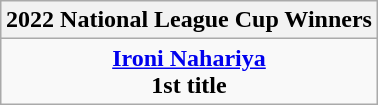<table class=wikitable style="text-align:center; margin:auto">
<tr>
<th>2022 National League Cup Winners</th>
</tr>
<tr>
<td><strong><a href='#'>Ironi Nahariya</a></strong> <br> <strong>1st title</strong></td>
</tr>
</table>
